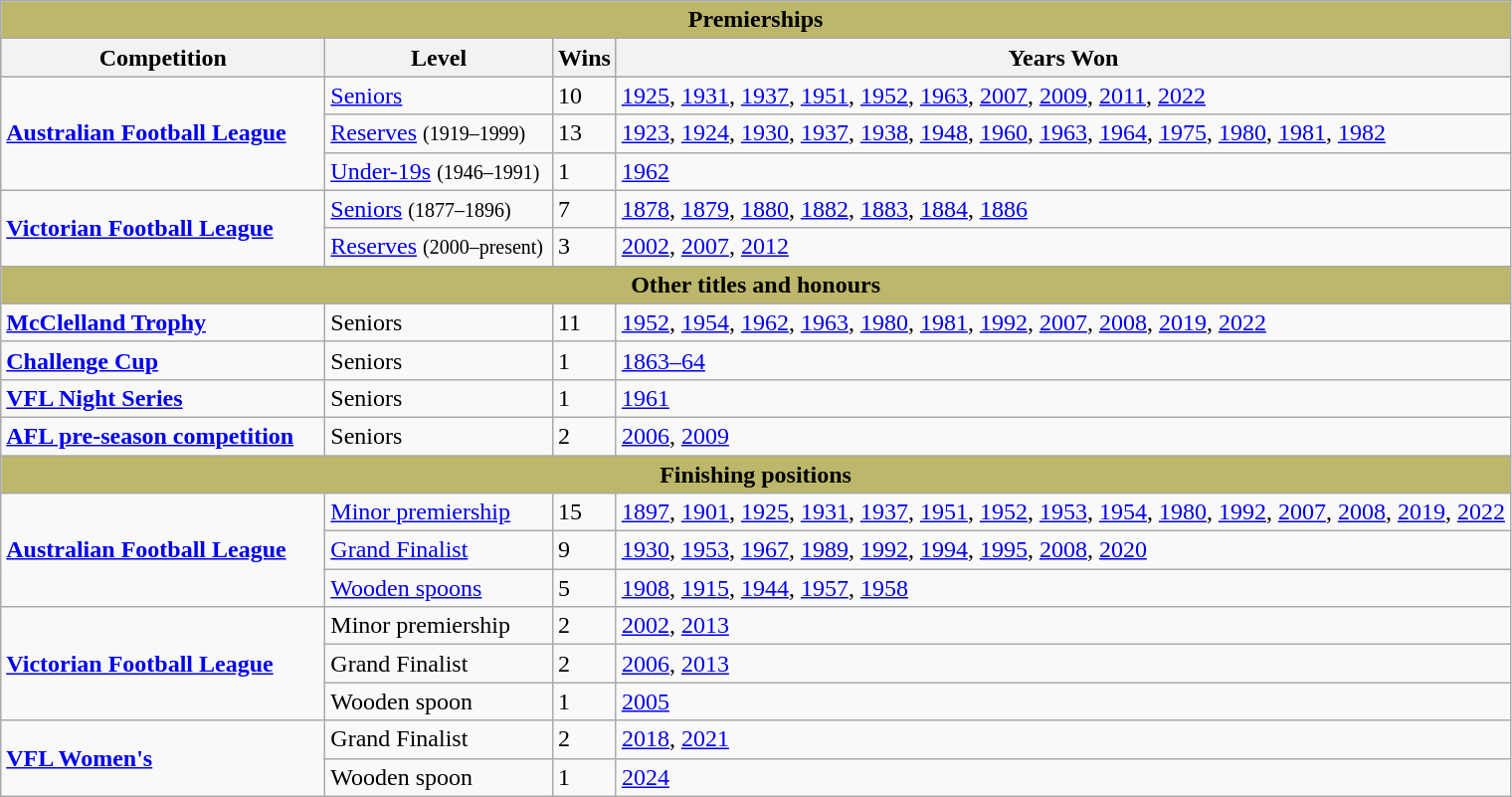<table class="wikitable">
<tr>
<td colspan="4" style="background:#bdb76b;" align="center"><strong>Premierships</strong></td>
</tr>
<tr style="background:#bdb76b;">
<th style="width: 210px;">Competition</th>
<th style="width: 145px;">Level</th>
<th>Wins</th>
<th>Years Won</th>
</tr>
<tr>
<td rowspan=3 scope="row" style="text-align: left"><strong><a href='#'>Australian Football League</a></strong></td>
<td><a href='#'>Seniors</a></td>
<td>10</td>
<td><a href='#'>1925</a>, <a href='#'>1931</a>, <a href='#'>1937</a>, <a href='#'>1951</a>, <a href='#'>1952</a>, <a href='#'>1963</a>, <a href='#'>2007</a>, <a href='#'>2009</a>, <a href='#'>2011</a>, <a href='#'>2022</a></td>
</tr>
<tr>
<td><a href='#'>Reserves</a> <small>(1919–1999)</small></td>
<td>13</td>
<td><a href='#'>1923</a>, <a href='#'>1924</a>, <a href='#'>1930</a>, <a href='#'>1937</a>, <a href='#'>1938</a>, <a href='#'>1948</a>, <a href='#'>1960</a>, <a href='#'>1963</a>, <a href='#'>1964</a>, <a href='#'>1975</a>, <a href='#'>1980</a>, <a href='#'>1981</a>, <a href='#'>1982</a></td>
</tr>
<tr>
<td><a href='#'>Under-19s</a> <small>(1946–1991)</small></td>
<td>1</td>
<td><a href='#'>1962</a></td>
</tr>
<tr>
<td rowspan=2 scope="row" style="text-align: left"><strong><a href='#'>Victorian Football League</a></strong></td>
<td><a href='#'>Seniors</a> <small>(1877–1896)</small></td>
<td>7</td>
<td><a href='#'>1878</a>, <a href='#'>1879</a>, <a href='#'>1880</a>, <a href='#'>1882</a>, <a href='#'>1883</a>, <a href='#'>1884</a>, <a href='#'>1886</a></td>
</tr>
<tr>
<td><a href='#'>Reserves</a> <small>(2000–present)</small></td>
<td>3</td>
<td><a href='#'>2002</a>, <a href='#'>2007</a>, <a href='#'>2012</a></td>
</tr>
<tr>
<td colspan="4" style="background:#bdb76b;" align="center"><strong>Other titles and honours</strong></td>
</tr>
<tr>
<td><strong><a href='#'>McClelland Trophy</a></strong></td>
<td>Seniors</td>
<td>11</td>
<td><a href='#'>1952</a>, <a href='#'>1954</a>, <a href='#'>1962</a>, <a href='#'>1963</a>, <a href='#'>1980</a>, <a href='#'>1981</a>, <a href='#'>1992</a>, <a href='#'>2007</a>, <a href='#'>2008</a>, <a href='#'>2019</a>, <a href='#'>2022</a></td>
</tr>
<tr>
<td><strong><a href='#'>Challenge Cup</a></strong></td>
<td>Seniors</td>
<td>1</td>
<td><a href='#'>1863–64</a></td>
</tr>
<tr>
<td><strong><a href='#'>VFL Night Series</a></strong></td>
<td>Seniors</td>
<td>1</td>
<td><a href='#'>1961</a></td>
</tr>
<tr>
<td><strong><a href='#'>AFL pre-season competition</a></strong></td>
<td>Seniors</td>
<td>2</td>
<td><a href='#'>2006</a>, <a href='#'>2009</a></td>
</tr>
<tr>
<td colspan="4" style="background:#bdb76b;" align="center"><strong>Finishing positions</strong></td>
</tr>
<tr>
<td rowspan=3 scope="row" style="text-align: left"><strong><a href='#'>Australian Football League</a></strong></td>
<td><a href='#'>Minor premiership</a></td>
<td>15</td>
<td><a href='#'>1897</a>, <a href='#'>1901</a>, <a href='#'>1925</a>, <a href='#'>1931</a>, <a href='#'>1937</a>, <a href='#'>1951</a>, <a href='#'>1952</a>, <a href='#'>1953</a>, <a href='#'>1954</a>, <a href='#'>1980</a>, <a href='#'>1992</a>, <a href='#'>2007</a>, <a href='#'>2008</a>, <a href='#'>2019</a>, <a href='#'>2022</a></td>
</tr>
<tr>
<td><a href='#'>Grand Finalist</a></td>
<td>9</td>
<td><a href='#'>1930</a>, <a href='#'>1953</a>, <a href='#'>1967</a>, <a href='#'>1989</a>, <a href='#'>1992</a>, <a href='#'>1994</a>, <a href='#'>1995</a>, <a href='#'>2008</a>, <a href='#'>2020</a></td>
</tr>
<tr>
<td><a href='#'>Wooden spoons</a></td>
<td>5</td>
<td><a href='#'>1908</a>, <a href='#'>1915</a>, <a href='#'>1944</a>, <a href='#'>1957</a>, <a href='#'>1958</a></td>
</tr>
<tr>
<td rowspan=3 scope="row" style="text-align: left"><strong><a href='#'>Victorian Football League</a></strong><br></td>
<td>Minor premiership</td>
<td>2</td>
<td><a href='#'>2002</a>, <a href='#'>2013</a></td>
</tr>
<tr>
<td>Grand Finalist</td>
<td>2</td>
<td><a href='#'>2006</a>, <a href='#'>2013</a></td>
</tr>
<tr>
<td>Wooden spoon</td>
<td>1</td>
<td><a href='#'>2005</a></td>
</tr>
<tr>
<td rowspan=3 scope="row" style="text-align: left"><strong><a href='#'>VFL Women's</a></strong></td>
<td>Grand Finalist</td>
<td>2</td>
<td><a href='#'>2018</a>, <a href='#'>2021</a></td>
</tr>
<tr>
<td>Wooden spoon</td>
<td>1</td>
<td><a href='#'>2024</a></td>
</tr>
</table>
